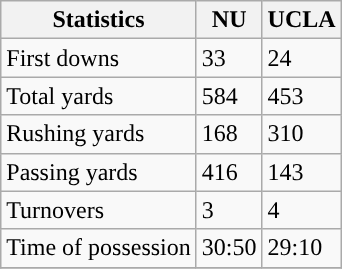<table class="wikitable">
<tr>
<th>Statistics</th>
<th>NU</th>
<th>UCLA</th>
</tr>
<tr>
<td>First downs</td>
<td>33</td>
<td>24</td>
</tr>
<tr>
<td>Total yards</td>
<td>584</td>
<td>453</td>
</tr>
<tr>
<td>Rushing yards</td>
<td>168</td>
<td>310</td>
</tr>
<tr>
<td>Passing yards</td>
<td>416</td>
<td>143</td>
</tr>
<tr>
<td>Turnovers</td>
<td>3</td>
<td>4</td>
</tr>
<tr>
<td>Time of possession</td>
<td>30:50</td>
<td>29:10</td>
</tr>
<tr>
</tr>
</table>
